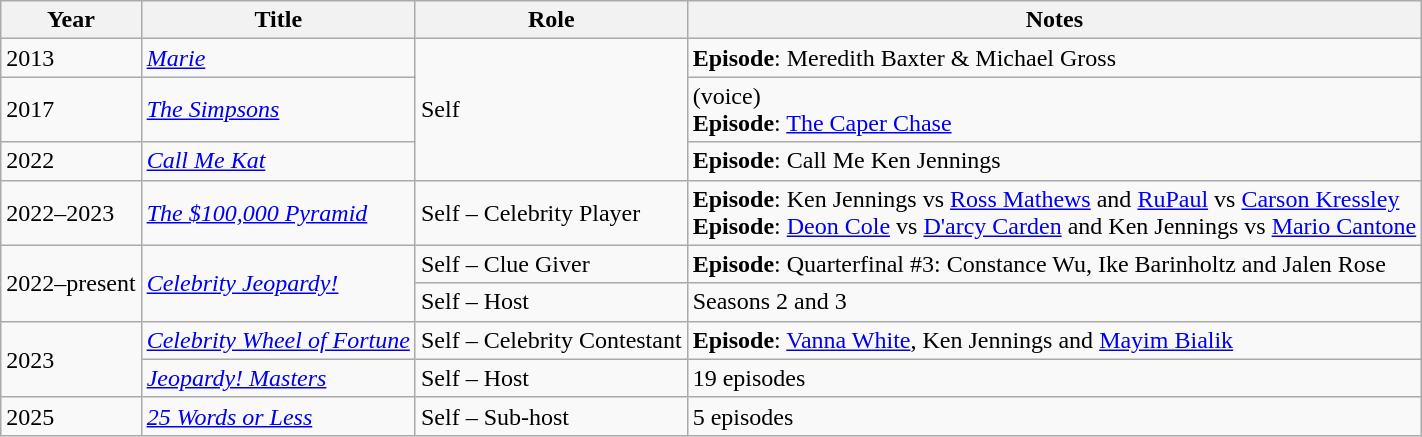<table class="wikitable sortable">
<tr>
<th>Year</th>
<th>Title</th>
<th>Role</th>
<th class="unsortable">Notes</th>
</tr>
<tr>
<td>2013</td>
<td><em><a href='#'>Marie</a></em></td>
<td rowspan="3">Self</td>
<td><strong>Episode</strong>: Meredith Baxter & Michael Gross</td>
</tr>
<tr>
<td>2017</td>
<td><em><a href='#'>The Simpsons</a></em></td>
<td>(voice)<br><strong>Episode</strong>: <a href='#'>The Caper Chase</a></td>
</tr>
<tr>
<td>2022</td>
<td><em><a href='#'>Call Me Kat</a></em></td>
<td><strong>Episode</strong>: Call Me Ken Jennings</td>
</tr>
<tr>
<td>2022–2023</td>
<td><em><a href='#'>The $100,000 Pyramid</a></em></td>
<td>Self – Celebrity Player</td>
<td><strong>Episode</strong>: Ken Jennings vs <a href='#'>Ross Mathews</a> and <a href='#'>RuPaul</a> vs <a href='#'>Carson Kressley</a><br><strong>Episode</strong>: <a href='#'>Deon Cole</a> vs <a href='#'>D'arcy Carden</a> and Ken Jennings vs <a href='#'>Mario Cantone</a></td>
</tr>
<tr>
<td rowspan="2">2022–present</td>
<td rowspan="2"><em><a href='#'>Celebrity Jeopardy!</a></em></td>
<td>Self – Clue Giver</td>
<td><strong>Episode</strong>: Quarterfinal #3: Constance Wu, Ike Barinholtz and Jalen Rose</td>
</tr>
<tr>
<td>Self – Host</td>
<td>Seasons 2 and 3</td>
</tr>
<tr>
<td rowspan="2">2023</td>
<td><em><a href='#'>Celebrity Wheel of Fortune</a></em></td>
<td>Self – Celebrity Contestant</td>
<td><strong>Episode</strong>: <a href='#'>Vanna White</a>, Ken Jennings and <a href='#'>Mayim Bialik</a></td>
</tr>
<tr>
<td><em><a href='#'>Jeopardy! Masters</a></em></td>
<td>Self – Host</td>
<td>19 episodes</td>
</tr>
<tr>
<td>2025</td>
<td><em><a href='#'>25 Words or Less</a></em></td>
<td>Self – Sub-host</td>
<td>5 episodes</td>
</tr>
</table>
